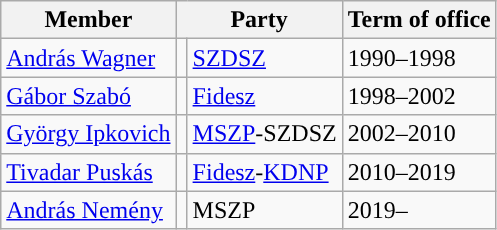<table class=wikitable>
<tr>
<th>Member</th>
<th colspan=2>Party</th>
<th>Term of office</th>
</tr>
<tr>
<td><a href='#'>András Wagner</a></td>
<td style="background-color:"></td>
<td><a href='#'>SZDSZ</a></td>
<td>1990–1998</td>
</tr>
<tr>
<td><a href='#'>Gábor Szabó</a></td>
<td style="background-color:"></td>
<td><a href='#'>Fidesz</a></td>
<td>1998–2002</td>
</tr>
<tr>
<td><a href='#'>György Ipkovich</a></td>
<td style="background-color:"></td>
<td><a href='#'>MSZP</a>-SZDSZ</td>
<td>2002–2010</td>
</tr>
<tr>
<td><a href='#'>Tivadar Puskás</a></td>
<td style="background-color:"></td>
<td><a href='#'>Fidesz</a>-<a href='#'>KDNP</a></td>
<td>2010–2019</td>
</tr>
<tr>
<td><a href='#'>András Nemény</a></td>
<td style="background-color:"></td>
<td>MSZP</td>
<td>2019–</td>
</tr>
</table>
